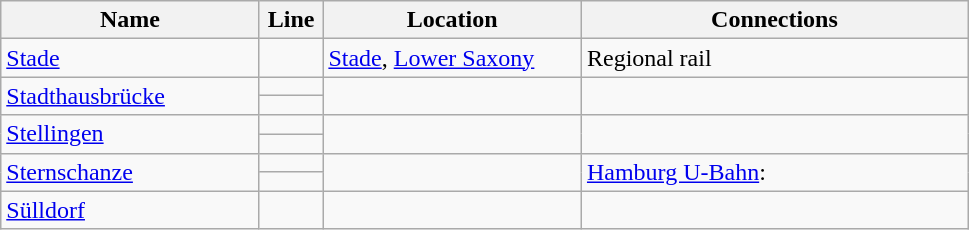<table class="wikitable">
<tr>
<th width="165px">Name</th>
<th width="35px">Line</th>
<th width="165px">Location</th>
<th width="250px">Connections</th>
</tr>
<tr>
<td><a href='#'>Stade</a></td>
<td></td>
<td><a href='#'>Stade</a>, <a href='#'>Lower Saxony</a></td>
<td>Regional rail <br></td>
</tr>
<tr>
<td rowspan="2"><a href='#'>Stadthausbrücke</a></td>
<td></td>
<td rowspan="2"></td>
<td rowspan="2"></td>
</tr>
<tr>
<td></td>
</tr>
<tr>
<td rowspan="2"><a href='#'>Stellingen</a></td>
<td></td>
<td rowspan="2"></td>
<td rowspan="2"></td>
</tr>
<tr>
<td></td>
</tr>
<tr>
<td rowspan="2"><a href='#'>Sternschanze</a></td>
<td></td>
<td rowspan="2"></td>
<td rowspan="2"><a href='#'>Hamburg U-Bahn</a>: <br></td>
</tr>
<tr>
<td></td>
</tr>
<tr>
<td><a href='#'>Sülldorf</a></td>
<td></td>
<td></td>
<td></td>
</tr>
</table>
